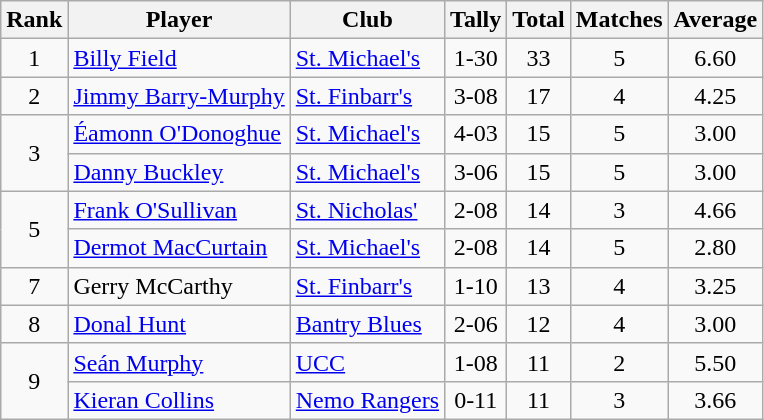<table class="wikitable">
<tr>
<th>Rank</th>
<th>Player</th>
<th>Club</th>
<th>Tally</th>
<th>Total</th>
<th>Matches</th>
<th>Average</th>
</tr>
<tr>
<td rowspan="1" style="text-align:center;">1</td>
<td><a href='#'>Billy Field</a></td>
<td><a href='#'>St. Michael's</a></td>
<td align=center>1-30</td>
<td align=center>33</td>
<td align=center>5</td>
<td align=center>6.60</td>
</tr>
<tr>
<td rowspan="1" style="text-align:center;">2</td>
<td><a href='#'>Jimmy Barry-Murphy</a></td>
<td><a href='#'>St. Finbarr's</a></td>
<td align=center>3-08</td>
<td align=center>17</td>
<td align=center>4</td>
<td align=center>4.25</td>
</tr>
<tr>
<td rowspan="2" style="text-align:center;">3</td>
<td><a href='#'>Éamonn O'Donoghue</a></td>
<td><a href='#'>St. Michael's</a></td>
<td align=center>4-03</td>
<td align=center>15</td>
<td align=center>5</td>
<td align=center>3.00</td>
</tr>
<tr>
<td><a href='#'>Danny Buckley</a></td>
<td><a href='#'>St. Michael's</a></td>
<td align=center>3-06</td>
<td align=center>15</td>
<td align=center>5</td>
<td align=center>3.00</td>
</tr>
<tr>
<td rowspan="2" style="text-align:center;">5</td>
<td><a href='#'>Frank O'Sullivan</a></td>
<td><a href='#'>St. Nicholas'</a></td>
<td align=center>2-08</td>
<td align=center>14</td>
<td align=center>3</td>
<td align=center>4.66</td>
</tr>
<tr>
<td><a href='#'>Dermot MacCurtain</a></td>
<td><a href='#'>St. Michael's</a></td>
<td align=center>2-08</td>
<td align=center>14</td>
<td align=center>5</td>
<td align=center>2.80</td>
</tr>
<tr>
<td rowspan="1" style="text-align:center;">7</td>
<td>Gerry McCarthy</td>
<td><a href='#'>St. Finbarr's</a></td>
<td align=center>1-10</td>
<td align=center>13</td>
<td align=center>4</td>
<td align=center>3.25</td>
</tr>
<tr>
<td rowspan="1" style="text-align:center;">8</td>
<td><a href='#'>Donal Hunt</a></td>
<td><a href='#'>Bantry Blues</a></td>
<td align=center>2-06</td>
<td align=center>12</td>
<td align=center>4</td>
<td align=center>3.00</td>
</tr>
<tr>
<td rowspan="2" style="text-align:center;">9</td>
<td><a href='#'>Seán Murphy</a></td>
<td><a href='#'>UCC</a></td>
<td align=center>1-08</td>
<td align=center>11</td>
<td align=center>2</td>
<td align=center>5.50</td>
</tr>
<tr>
<td><a href='#'>Kieran Collins</a></td>
<td><a href='#'>Nemo Rangers</a></td>
<td align=center>0-11</td>
<td align=center>11</td>
<td align=center>3</td>
<td align=center>3.66</td>
</tr>
</table>
